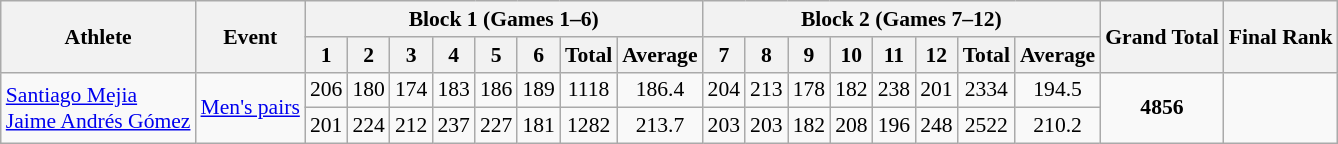<table class="wikitable" border="1" style="font-size:90%">
<tr>
<th rowspan=2>Athlete</th>
<th rowspan=2>Event</th>
<th colspan=8>Block 1 (Games 1–6)</th>
<th colspan=8>Block 2 (Games 7–12)</th>
<th rowspan=2>Grand Total</th>
<th rowspan=2>Final Rank</th>
</tr>
<tr>
<th>1</th>
<th>2</th>
<th>3</th>
<th>4</th>
<th>5</th>
<th>6</th>
<th>Total</th>
<th>Average</th>
<th>7</th>
<th>8</th>
<th>9</th>
<th>10</th>
<th>11</th>
<th>12</th>
<th>Total</th>
<th>Average</th>
</tr>
<tr>
<td rowspan=2><a href='#'>Santiago Mejia</a> <br> <a href='#'>Jaime Andrés Gómez</a></td>
<td rowspan=2><a href='#'>Men's pairs</a></td>
<td align=center>206</td>
<td align=center>180</td>
<td align=center>174</td>
<td align=center>183</td>
<td align=center>186</td>
<td align=center>189</td>
<td align=center>1118</td>
<td align=center>186.4</td>
<td align=center>204</td>
<td align=center>213</td>
<td align=center>178</td>
<td align=center>182</td>
<td align=center>238</td>
<td align=center>201</td>
<td align=center>2334</td>
<td align=center>194.5</td>
<td align=center rowspan=2><strong>4856</strong></td>
<td align=center rowspan=2></td>
</tr>
<tr>
<td align=center>201</td>
<td align=center>224</td>
<td align=center>212</td>
<td align=center>237</td>
<td align=center>227</td>
<td align=center>181</td>
<td align=center>1282</td>
<td align=center>213.7</td>
<td align=center>203</td>
<td align=center>203</td>
<td align=center>182</td>
<td align=center>208</td>
<td align=center>196</td>
<td align=center>248</td>
<td align=center>2522</td>
<td align=center>210.2</td>
</tr>
</table>
